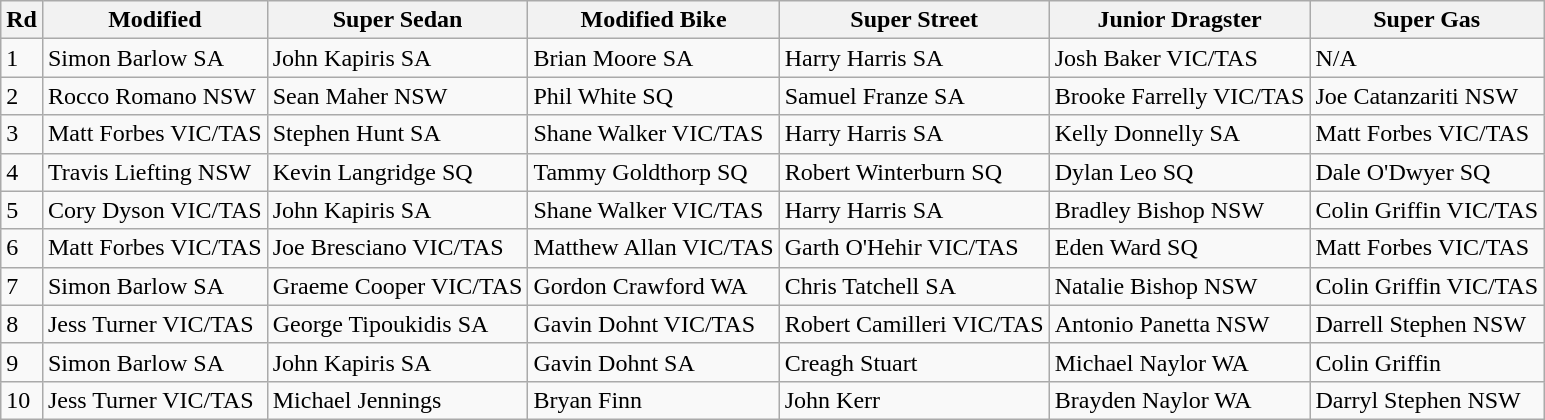<table class="wikitable">
<tr>
<th>Rd</th>
<th>Modified</th>
<th>Super Sedan</th>
<th>Modified Bike</th>
<th>Super Street</th>
<th>Junior Dragster</th>
<th>Super Gas</th>
</tr>
<tr>
<td>1</td>
<td>Simon Barlow SA</td>
<td>John Kapiris SA</td>
<td>Brian Moore SA</td>
<td>Harry Harris SA</td>
<td>Josh Baker VIC/TAS</td>
<td>N/A</td>
</tr>
<tr>
<td>2</td>
<td>Rocco Romano NSW</td>
<td>Sean Maher NSW</td>
<td>Phil White SQ</td>
<td>Samuel Franze SA</td>
<td>Brooke Farrelly VIC/TAS</td>
<td>Joe Catanzariti NSW</td>
</tr>
<tr>
<td>3</td>
<td>Matt Forbes VIC/TAS</td>
<td>Stephen Hunt SA</td>
<td>Shane Walker VIC/TAS</td>
<td>Harry Harris SA</td>
<td>Kelly Donnelly SA</td>
<td>Matt Forbes VIC/TAS</td>
</tr>
<tr>
<td>4</td>
<td>Travis Liefting NSW</td>
<td>Kevin Langridge SQ</td>
<td>Tammy Goldthorp SQ</td>
<td>Robert Winterburn SQ</td>
<td>Dylan Leo SQ</td>
<td>Dale O'Dwyer SQ</td>
</tr>
<tr>
<td>5</td>
<td>Cory Dyson VIC/TAS</td>
<td>John Kapiris SA</td>
<td>Shane Walker VIC/TAS</td>
<td>Harry Harris SA</td>
<td>Bradley Bishop NSW</td>
<td>Colin Griffin VIC/TAS</td>
</tr>
<tr>
<td>6</td>
<td>Matt Forbes VIC/TAS</td>
<td>Joe Bresciano VIC/TAS</td>
<td>Matthew Allan VIC/TAS</td>
<td>Garth O'Hehir VIC/TAS</td>
<td>Eden Ward SQ</td>
<td>Matt Forbes VIC/TAS</td>
</tr>
<tr>
<td>7</td>
<td>Simon Barlow SA</td>
<td>Graeme Cooper VIC/TAS</td>
<td>Gordon Crawford WA</td>
<td>Chris Tatchell SA</td>
<td>Natalie Bishop NSW</td>
<td>Colin Griffin VIC/TAS</td>
</tr>
<tr>
<td>8</td>
<td>Jess Turner VIC/TAS</td>
<td>George Tipoukidis SA</td>
<td>Gavin Dohnt VIC/TAS</td>
<td>Robert Camilleri VIC/TAS</td>
<td>Antonio Panetta NSW</td>
<td>Darrell Stephen NSW</td>
</tr>
<tr>
<td>9</td>
<td>Simon Barlow SA</td>
<td>John Kapiris SA</td>
<td>Gavin Dohnt  SA</td>
<td>Creagh Stuart</td>
<td>Michael Naylor WA</td>
<td>Colin Griffin</td>
</tr>
<tr>
<td>10</td>
<td>Jess Turner VIC/TAS</td>
<td>Michael Jennings</td>
<td>Bryan Finn</td>
<td>John Kerr</td>
<td>Brayden Naylor WA</td>
<td>Darryl Stephen NSW</td>
</tr>
</table>
